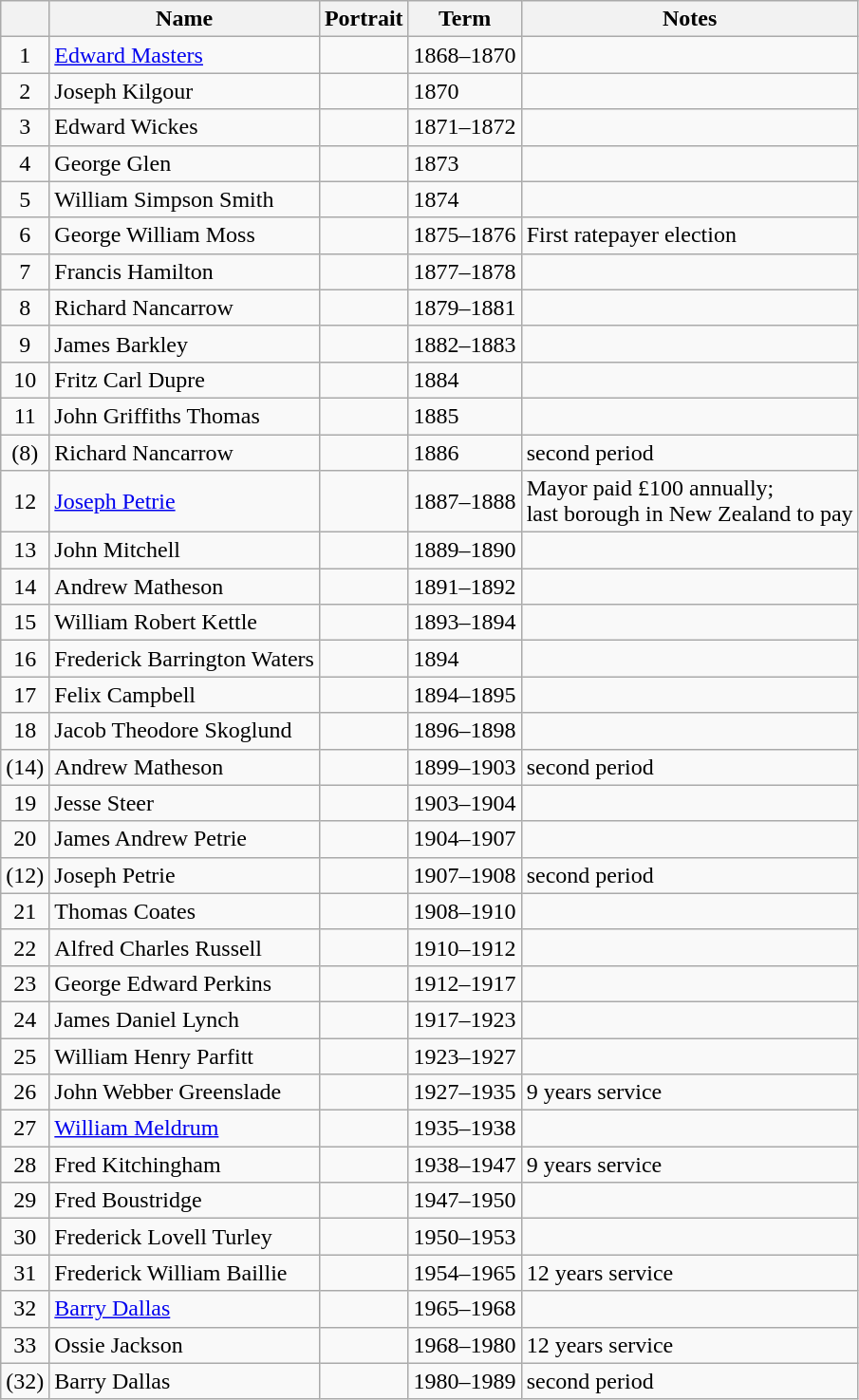<table class="wikitable">
<tr>
<th></th>
<th>Name</th>
<th>Portrait</th>
<th>Term</th>
<th>Notes</th>
</tr>
<tr>
<td align=center>1</td>
<td><a href='#'>Edward Masters</a></td>
<td></td>
<td>1868–1870</td>
<td></td>
</tr>
<tr>
<td align=center>2</td>
<td>Joseph Kilgour</td>
<td></td>
<td>1870</td>
<td></td>
</tr>
<tr>
<td align=center>3</td>
<td>Edward Wickes</td>
<td></td>
<td>1871–1872</td>
<td></td>
</tr>
<tr>
<td align=center>4</td>
<td>George Glen</td>
<td></td>
<td>1873</td>
<td></td>
</tr>
<tr>
<td align=center>5</td>
<td>William Simpson Smith</td>
<td></td>
<td>1874</td>
<td></td>
</tr>
<tr>
<td align=center>6</td>
<td>George William Moss</td>
<td></td>
<td>1875–1876</td>
<td> First ratepayer election</td>
</tr>
<tr>
<td align=center>7</td>
<td>Francis Hamilton</td>
<td></td>
<td>1877–1878</td>
<td></td>
</tr>
<tr>
<td align=center>8</td>
<td>Richard Nancarrow</td>
<td></td>
<td>1879–1881</td>
<td></td>
</tr>
<tr>
<td align=center>9</td>
<td>James Barkley</td>
<td></td>
<td>1882–1883</td>
<td></td>
</tr>
<tr>
<td align=center>10</td>
<td>Fritz Carl Dupre</td>
<td></td>
<td>1884</td>
<td></td>
</tr>
<tr>
<td align=center>11</td>
<td>John Griffiths Thomas</td>
<td></td>
<td>1885</td>
<td></td>
</tr>
<tr>
<td align=center>(8)</td>
<td>Richard Nancarrow</td>
<td></td>
<td>1886</td>
<td>second period</td>
</tr>
<tr>
<td align=center>12</td>
<td><a href='#'>Joseph Petrie</a></td>
<td></td>
<td>1887–1888</td>
<td> Mayor paid £100 annually;<br>last borough in New Zealand to pay</td>
</tr>
<tr>
<td align=center>13</td>
<td>John Mitchell</td>
<td></td>
<td>1889–1890</td>
<td></td>
</tr>
<tr>
<td align=center>14</td>
<td>Andrew Matheson</td>
<td></td>
<td>1891–1892</td>
<td></td>
</tr>
<tr>
<td align=center>15</td>
<td>William Robert Kettle</td>
<td></td>
<td>1893–1894</td>
<td></td>
</tr>
<tr>
<td align=center>16</td>
<td>Frederick Barrington Waters</td>
<td></td>
<td>1894</td>
<td></td>
</tr>
<tr>
<td align=center>17</td>
<td>Felix Campbell</td>
<td></td>
<td>1894–1895</td>
<td></td>
</tr>
<tr>
<td align=center>18</td>
<td>Jacob Theodore Skoglund</td>
<td></td>
<td>1896–1898</td>
<td></td>
</tr>
<tr>
<td align=center>(14)</td>
<td>Andrew Matheson</td>
<td></td>
<td>1899–1903</td>
<td>second period</td>
</tr>
<tr>
<td align=center>19</td>
<td>Jesse Steer</td>
<td></td>
<td>1903–1904</td>
<td></td>
</tr>
<tr>
<td align=center>20</td>
<td>James Andrew Petrie</td>
<td></td>
<td>1904–1907</td>
<td></td>
</tr>
<tr>
<td align=center>(12)</td>
<td>Joseph Petrie</td>
<td></td>
<td>1907–1908</td>
<td>second period</td>
</tr>
<tr>
<td align=center>21</td>
<td>Thomas Coates </td>
<td></td>
<td>1908–1910</td>
<td></td>
</tr>
<tr>
<td align=center>22</td>
<td>Alfred Charles Russell</td>
<td></td>
<td>1910–1912</td>
<td></td>
</tr>
<tr>
<td align=center>23</td>
<td>George Edward Perkins</td>
<td></td>
<td>1912–1917</td>
<td></td>
</tr>
<tr>
<td align=center>24</td>
<td>James Daniel Lynch</td>
<td></td>
<td>1917–1923</td>
<td></td>
</tr>
<tr>
<td align=center>25</td>
<td>William Henry Parfitt</td>
<td></td>
<td>1923–1927</td>
<td></td>
</tr>
<tr>
<td align=center>26</td>
<td>John Webber Greenslade</td>
<td></td>
<td>1927–1935</td>
<td> 9 years service</td>
</tr>
<tr>
<td align=center>27</td>
<td><a href='#'>William Meldrum</a></td>
<td></td>
<td>1935–1938</td>
<td></td>
</tr>
<tr>
<td align=center>28</td>
<td>Fred Kitchingham</td>
<td></td>
<td>1938–1947</td>
<td> 9 years service</td>
</tr>
<tr>
<td align=center>29</td>
<td>Fred Boustridge </td>
<td></td>
<td>1947–1950</td>
<td></td>
</tr>
<tr>
<td align=center>30</td>
<td>Frederick Lovell Turley</td>
<td></td>
<td>1950–1953</td>
<td></td>
</tr>
<tr>
<td align=center>31</td>
<td>Frederick William Baillie</td>
<td></td>
<td>1954–1965</td>
<td> 12 years service</td>
</tr>
<tr>
<td align=center>32</td>
<td><a href='#'>Barry Dallas</a></td>
<td></td>
<td>1965–1968</td>
<td></td>
</tr>
<tr>
<td align=center>33</td>
<td>Ossie Jackson</td>
<td></td>
<td>1968–1980</td>
<td>12 years service</td>
</tr>
<tr>
<td align=center>(32)</td>
<td>Barry Dallas</td>
<td></td>
<td>1980–1989</td>
<td>second period</td>
</tr>
</table>
